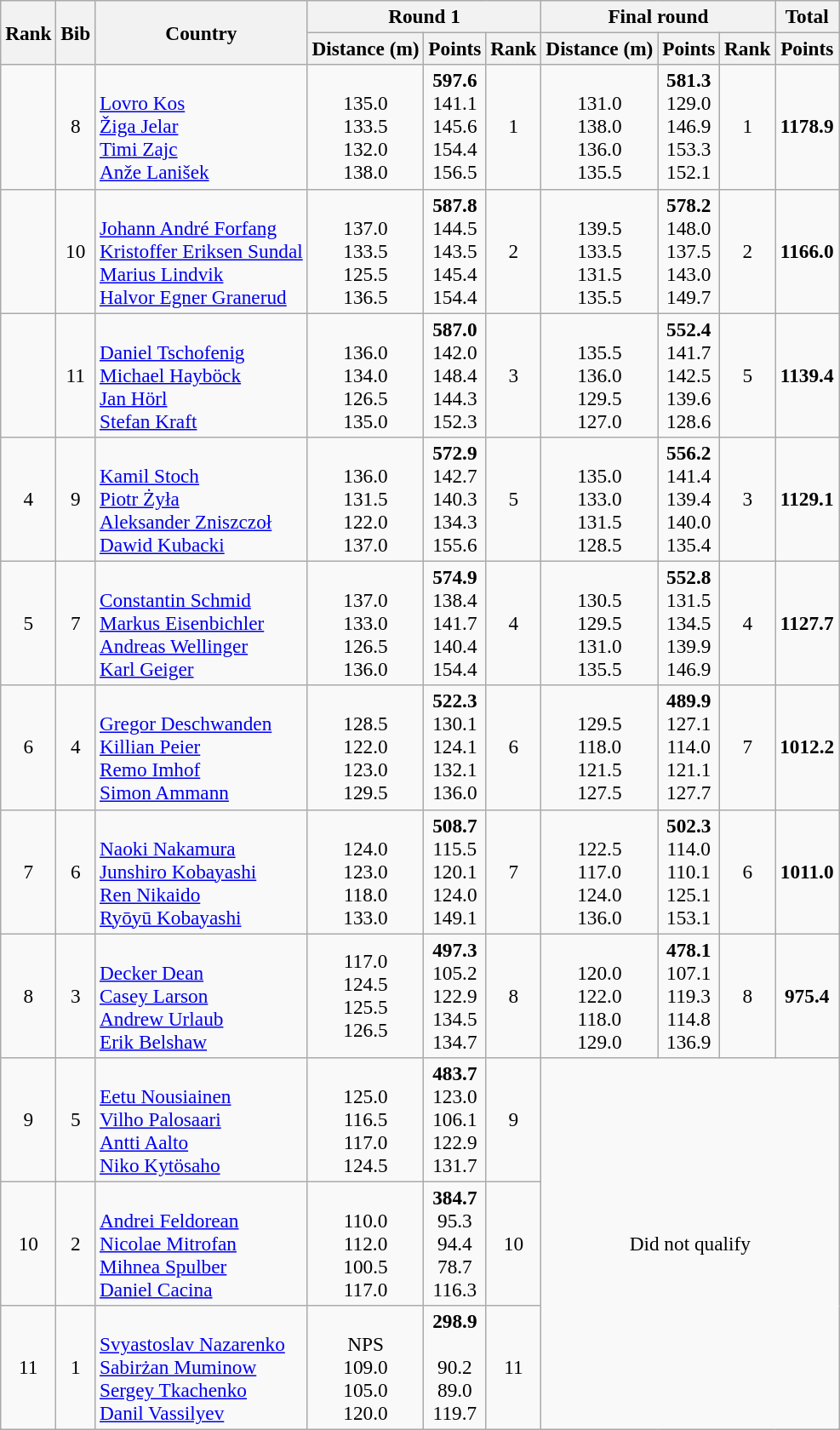<table class="wikitable sortable" style="text-align:center;font-size:97%">
<tr>
<th rowspan=2>Rank</th>
<th rowspan=2>Bib</th>
<th rowspan=2>Country</th>
<th colspan=3>Round 1</th>
<th colspan=3>Final round</th>
<th>Total</th>
</tr>
<tr>
<th>Distance (m)</th>
<th>Points</th>
<th>Rank</th>
<th>Distance (m)</th>
<th>Points</th>
<th>Rank</th>
<th>Points</th>
</tr>
<tr>
<td></td>
<td>8</td>
<td align=left><br><a href='#'>Lovro Kos</a><br><a href='#'>Žiga Jelar</a><br><a href='#'>Timi Zajc</a><br><a href='#'>Anže Lanišek</a></td>
<td><br>135.0<br>133.5<br>132.0<br>138.0</td>
<td><strong>597.6</strong><br>141.1<br>145.6<br>154.4<br>156.5</td>
<td>1</td>
<td><br>131.0<br>138.0<br>136.0<br>135.5</td>
<td><strong>581.3</strong><br>129.0<br>146.9<br>153.3<br>152.1</td>
<td>1</td>
<td><strong>1178.9</strong></td>
</tr>
<tr>
<td></td>
<td>10</td>
<td align=left><br><a href='#'>Johann André Forfang</a><br><a href='#'>Kristoffer Eriksen Sundal</a><br><a href='#'>Marius Lindvik</a><br><a href='#'>Halvor Egner Granerud</a></td>
<td><br>137.0<br>133.5<br>125.5<br>136.5</td>
<td><strong>587.8</strong><br>144.5<br>143.5<br>145.4<br>154.4</td>
<td>2</td>
<td><br>139.5<br>133.5<br>131.5<br>135.5</td>
<td><strong>578.2</strong><br>148.0<br>137.5<br>143.0<br>149.7</td>
<td>2</td>
<td><strong>1166.0</strong></td>
</tr>
<tr>
<td></td>
<td>11</td>
<td align=left><br><a href='#'>Daniel Tschofenig</a><br><a href='#'>Michael Hayböck</a><br><a href='#'>Jan Hörl</a><br><a href='#'>Stefan Kraft</a></td>
<td><br>136.0<br>134.0<br>126.5<br>135.0</td>
<td><strong>587.0</strong><br>142.0<br>148.4<br>144.3<br>152.3</td>
<td>3</td>
<td><br>135.5<br>136.0<br>129.5<br>127.0</td>
<td><strong>552.4</strong><br>141.7<br>142.5<br>139.6<br>128.6</td>
<td>5</td>
<td><strong>1139.4</strong></td>
</tr>
<tr>
<td>4</td>
<td>9</td>
<td align=left><br><a href='#'>Kamil Stoch</a><br><a href='#'>Piotr Żyła</a><br><a href='#'>Aleksander Zniszczoł</a><br><a href='#'>Dawid Kubacki</a></td>
<td><br>136.0<br>131.5<br>122.0<br>137.0</td>
<td><strong>572.9</strong><br>142.7<br>140.3<br>134.3<br>155.6</td>
<td>5</td>
<td><br>135.0<br>133.0<br>131.5<br>128.5</td>
<td><strong>556.2</strong><br>141.4<br>139.4<br>140.0<br>135.4</td>
<td>3</td>
<td><strong>1129.1</strong></td>
</tr>
<tr>
<td>5</td>
<td>7</td>
<td align=left><br><a href='#'>Constantin Schmid</a><br><a href='#'>Markus Eisenbichler</a><br><a href='#'>Andreas Wellinger</a><br><a href='#'>Karl Geiger</a></td>
<td><br>137.0<br>133.0<br>126.5<br>136.0</td>
<td><strong>574.9</strong><br>138.4<br>141.7<br>140.4<br>154.4</td>
<td>4</td>
<td><br>130.5<br>129.5<br>131.0<br>135.5</td>
<td><strong>552.8</strong><br>131.5<br>134.5<br>139.9<br>146.9</td>
<td>4</td>
<td><strong>1127.7</strong></td>
</tr>
<tr>
<td>6</td>
<td>4</td>
<td align=left><br><a href='#'>Gregor Deschwanden</a><br><a href='#'>Killian Peier</a><br><a href='#'>Remo Imhof</a><br><a href='#'>Simon Ammann</a></td>
<td><br>128.5<br>122.0<br>123.0<br>129.5</td>
<td><strong>522.3</strong><br>130.1<br>124.1<br>132.1<br>136.0</td>
<td>6</td>
<td><br>129.5<br>118.0<br>121.5<br>127.5</td>
<td><strong>489.9</strong><br>127.1<br>114.0<br>121.1<br>127.7</td>
<td>7</td>
<td><strong>1012.2</strong></td>
</tr>
<tr>
<td>7</td>
<td>6</td>
<td align=left><br><a href='#'>Naoki Nakamura</a><br><a href='#'>Junshiro Kobayashi</a><br><a href='#'>Ren Nikaido</a><br><a href='#'>Ryōyū Kobayashi</a></td>
<td><br>124.0<br>123.0<br>118.0<br>133.0</td>
<td><strong>508.7</strong><br>115.5<br>120.1<br>124.0<br>149.1</td>
<td>7</td>
<td><br>122.5<br>117.0<br>124.0<br>136.0</td>
<td><strong>502.3</strong><br>114.0<br>110.1<br>125.1<br>153.1</td>
<td>6</td>
<td><strong>1011.0</strong></td>
</tr>
<tr>
<td>8</td>
<td>3</td>
<td align=left><br><a href='#'>Decker Dean</a><br><a href='#'>Casey Larson</a><br><a href='#'>Andrew Urlaub</a><br><a href='#'>Erik Belshaw</a></td>
<td>117.0<br>124.5<br>125.5<br>126.5</td>
<td><strong>497.3</strong><br>105.2<br>122.9<br>134.5<br>134.7</td>
<td>8</td>
<td><br>120.0<br>122.0<br>118.0<br>129.0</td>
<td><strong>478.1</strong><br>107.1<br>119.3<br>114.8<br>136.9</td>
<td>8</td>
<td><strong>975.4</strong></td>
</tr>
<tr>
<td>9</td>
<td>5</td>
<td align=left><br><a href='#'>Eetu Nousiainen</a><br><a href='#'>Vilho Palosaari</a><br><a href='#'>Antti Aalto</a><br><a href='#'>Niko Kytösaho</a></td>
<td><br>125.0<br>116.5<br>117.0<br>124.5</td>
<td><strong>483.7</strong><br>123.0<br>106.1<br>122.9<br>131.7</td>
<td>9</td>
<td colspan=4 rowspan=3>Did not qualify</td>
</tr>
<tr>
<td>10</td>
<td>2</td>
<td align=left><br><a href='#'>Andrei Feldorean</a><br><a href='#'>Nicolae Mitrofan</a><br><a href='#'>Mihnea Spulber</a><br><a href='#'>Daniel Cacina</a></td>
<td><br>110.0<br>112.0<br>100.5<br>117.0</td>
<td><strong>384.7</strong><br>95.3<br>94.4<br>78.7<br>116.3</td>
<td>10</td>
</tr>
<tr>
<td>11</td>
<td>1</td>
<td align=left><br><a href='#'>Svyastoslav Nazarenko</a><br><a href='#'>Sabirżan Muminow</a><br><a href='#'>Sergey Tkachenko</a><br><a href='#'>Danil Vassilyev</a></td>
<td><br>NPS<br>109.0<br>105.0<br>120.0</td>
<td><strong>298.9</strong><br><br>90.2<br>89.0<br>119.7</td>
<td>11</td>
</tr>
</table>
